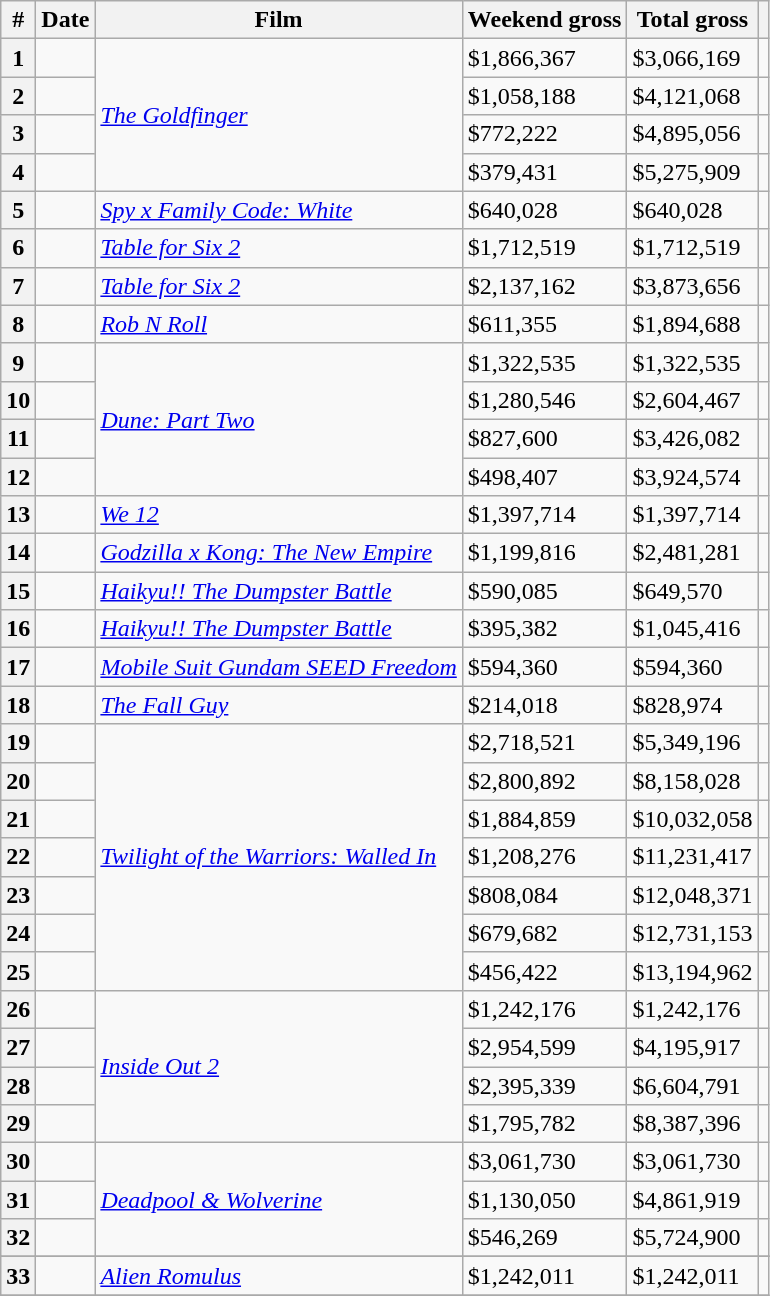<table class="wikitable sortable">
<tr>
<th>#</th>
<th>Date</th>
<th>Film</th>
<th>Weekend gross</th>
<th>Total gross</th>
<th></th>
</tr>
<tr>
<th style="text-align:center;">1</th>
<td></td>
<td rowspan=4><em><a href='#'>The Goldfinger</a></em></td>
<td>$1,866,367</td>
<td>$3,066,169</td>
<td></td>
</tr>
<tr>
<th style="text-align:center;">2</th>
<td></td>
<td>$1,058,188</td>
<td>$4,121,068</td>
<td></td>
</tr>
<tr>
<th style="text-align:center;">3</th>
<td></td>
<td>$772,222</td>
<td>$4,895,056</td>
<td></td>
</tr>
<tr>
<th style="text-align:center;">4</th>
<td></td>
<td>$379,431</td>
<td>$5,275,909</td>
<td></td>
</tr>
<tr>
<th style="text-align:center;">5</th>
<td></td>
<td><em><a href='#'>Spy x Family Code: White</a></em></td>
<td>$640,028</td>
<td>$640,028</td>
<td></td>
</tr>
<tr>
<th style="text-align:center;">6</th>
<td></td>
<td><em><a href='#'>Table for Six 2</a></em></td>
<td>$1,712,519</td>
<td>$1,712,519</td>
<td></td>
</tr>
<tr>
<th style="text-align:center;">7</th>
<td></td>
<td><em><a href='#'>Table for Six 2</a></em></td>
<td>$2,137,162</td>
<td>$3,873,656</td>
<td></td>
</tr>
<tr>
<th style="text-align:center;">8</th>
<td></td>
<td><em><a href='#'>Rob N Roll</a></em></td>
<td>$611,355</td>
<td>$1,894,688</td>
<td></td>
</tr>
<tr>
<th style="text-align:center;">9</th>
<td></td>
<td rowspan="4"><em><a href='#'>Dune: Part Two</a></em></td>
<td>$1,322,535</td>
<td>$1,322,535</td>
<td></td>
</tr>
<tr>
<th style="text-align:center;">10</th>
<td></td>
<td>$1,280,546</td>
<td>$2,604,467</td>
<td></td>
</tr>
<tr>
<th style="text-align:center;">11</th>
<td></td>
<td>$827,600</td>
<td>$3,426,082</td>
<td></td>
</tr>
<tr>
<th style="text-align:center;">12</th>
<td></td>
<td>$498,407</td>
<td>$3,924,574</td>
<td></td>
</tr>
<tr>
<th style="text-align:center;">13</th>
<td></td>
<td><em><a href='#'>We 12</a></em></td>
<td>$1,397,714</td>
<td>$1,397,714</td>
<td></td>
</tr>
<tr>
<th style="text-align:center;">14</th>
<td></td>
<td><em><a href='#'>Godzilla x Kong: The New Empire</a></em></td>
<td>$1,199,816</td>
<td>$2,481,281</td>
<td></td>
</tr>
<tr>
<th style="text-align:center;">15</th>
<td></td>
<td><em><a href='#'>Haikyu!! The Dumpster Battle</a></em></td>
<td>$590,085</td>
<td>$649,570</td>
<td></td>
</tr>
<tr>
<th style="text-align:center;">16</th>
<td></td>
<td><em><a href='#'>Haikyu!! The Dumpster Battle</a></em></td>
<td>$395,382</td>
<td>$1,045,416</td>
<td></td>
</tr>
<tr>
<th style="text-align:center;">17</th>
<td></td>
<td><em><a href='#'>Mobile Suit Gundam SEED Freedom</a></em></td>
<td>$594,360</td>
<td>$594,360</td>
<td></td>
</tr>
<tr>
<th style="text-align:center;">18</th>
<td></td>
<td><em><a href='#'>The Fall Guy</a></em></td>
<td>$214,018</td>
<td>$828,974</td>
<td></td>
</tr>
<tr>
<th style="text-align:center;">19</th>
<td></td>
<td rowspan=7><em><a href='#'>Twilight of the Warriors: Walled In</a></em></td>
<td>$2,718,521</td>
<td>$5,349,196</td>
<td></td>
</tr>
<tr>
<th style="text-align:center;">20</th>
<td></td>
<td>$2,800,892</td>
<td>$8,158,028</td>
<td></td>
</tr>
<tr>
<th style="text-align:center;">21</th>
<td></td>
<td>$1,884,859</td>
<td>$10,032,058</td>
<td></td>
</tr>
<tr>
<th style="text-align:center;">22</th>
<td></td>
<td>$1,208,276</td>
<td>$11,231,417</td>
<td></td>
</tr>
<tr>
<th style="text-align:center;">23</th>
<td></td>
<td>$808,084</td>
<td>$12,048,371</td>
<td></td>
</tr>
<tr>
<th style="text-align:center;">24</th>
<td></td>
<td>$679,682</td>
<td>$12,731,153</td>
<td></td>
</tr>
<tr>
<th style="text-align:center;">25</th>
<td></td>
<td>$456,422</td>
<td>$13,194,962</td>
<td></td>
</tr>
<tr>
<th style="text-align:center;">26</th>
<td></td>
<td rowspan=4><em><a href='#'>Inside Out 2</a></em></td>
<td>$1,242,176</td>
<td>$1,242,176</td>
<td></td>
</tr>
<tr>
<th style="text-align:center;">27</th>
<td></td>
<td>$2,954,599</td>
<td>$4,195,917</td>
<td></td>
</tr>
<tr>
<th style="text-align:center;">28</th>
<td></td>
<td>$2,395,339</td>
<td>$6,604,791</td>
<td></td>
</tr>
<tr>
<th style="text-align:center;">29</th>
<td></td>
<td>$1,795,782</td>
<td>$8,387,396</td>
<td></td>
</tr>
<tr>
<th style="text-align:center;">30</th>
<td></td>
<td rowspan=3><em><a href='#'>Deadpool & Wolverine</a></em></td>
<td>$3,061,730</td>
<td>$3,061,730</td>
<td></td>
</tr>
<tr>
<th style="text-align:center;">31</th>
<td></td>
<td>$1,130,050</td>
<td>$4,861,919</td>
<td></td>
</tr>
<tr>
<th style="text-align:center;">32</th>
<td></td>
<td>$546,269</td>
<td>$5,724,900</td>
<td></td>
</tr>
<tr>
</tr>
<tr>
<th style="text-align:center;">33</th>
<td></td>
<td><em><a href='#'>Alien Romulus</a></em></td>
<td>$1,242,011</td>
<td>$1,242,011</td>
<td></td>
</tr>
<tr>
</tr>
</table>
